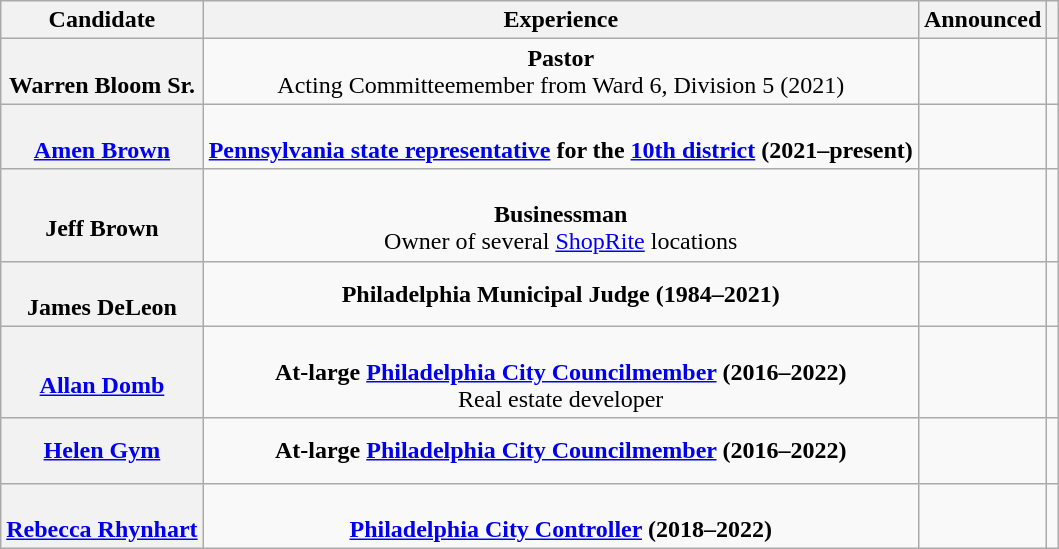<table class="wikitable sortable" style="text-align:center">
<tr>
<th scope="col">Candidate</th>
<th scope="col">Experience</th>
<th scope="col">Announced</th>
<th scope="col" class="unsortable"></th>
</tr>
<tr>
<th scope="row"><br>Warren Bloom Sr.</th>
<td><strong>Pastor</strong><br>Acting Committeemember from Ward 6, Division 5 (2021)</td>
<td><br><br></td>
<td></td>
</tr>
<tr>
<th scope="row"><br><a href='#'>Amen Brown</a></th>
<td><br><strong><a href='#'>Pennsylvania state representative</a> for the <a href='#'>10th district</a> (2021–present)</strong></td>
<td><br><br></td>
<td></td>
</tr>
<tr>
<th scope="row"><br>Jeff Brown</th>
<td><br><strong>Businessman</strong><br>Owner of several <a href='#'>ShopRite</a> locations</td>
<td><br><br></td>
<td></td>
</tr>
<tr>
<th scope="row"><br>James DeLeon</th>
<td><strong>Philadelphia Municipal Judge (1984–2021)</strong></td>
<td><br><br></td>
<td></td>
</tr>
<tr>
<th scope="row"><br><a href='#'>Allan Domb</a></th>
<td><br><strong>At-large <a href='#'>Philadelphia City Councilmember</a> (2016–2022)</strong><br>Real estate developer</td>
<td><br><br></td>
<td></td>
</tr>
<tr>
<th><a href='#'>Helen Gym</a></th>
<td><strong>At-large <a href='#'>Philadelphia City Councilmember</a> (2016–2022)</strong></td>
<td><br><br></td>
<td></td>
</tr>
<tr>
<th scope="row"><br><a href='#'>Rebecca Rhynhart</a></th>
<td><br><strong><a href='#'>Philadelphia City Controller</a> (2018–2022)</strong></td>
<td><br><br></td>
<td></td>
</tr>
</table>
